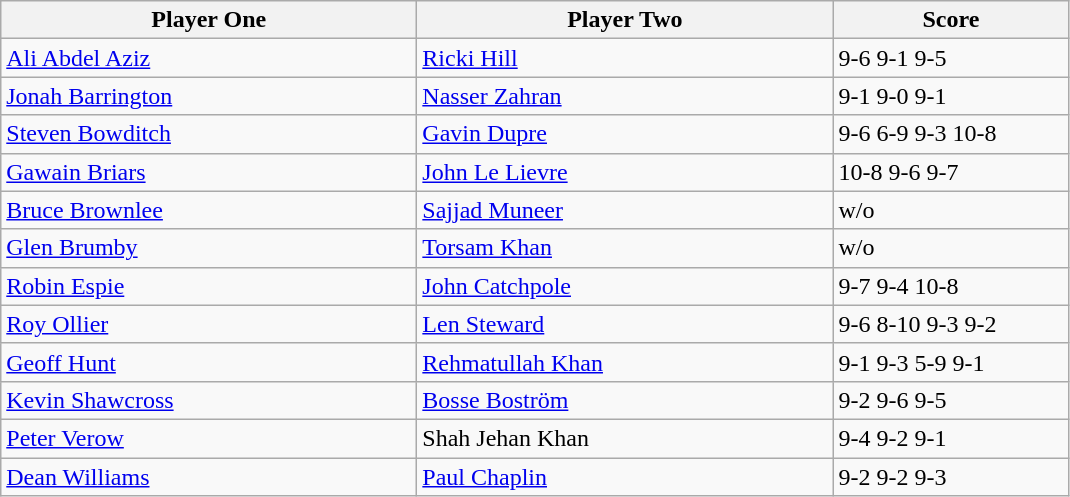<table class="wikitable">
<tr>
<th width=270>Player One</th>
<th width=270>Player Two</th>
<th width=150>Score</th>
</tr>
<tr>
<td> <a href='#'>Ali Abdel Aziz</a></td>
<td> <a href='#'>Ricki Hill</a></td>
<td>9-6 9-1 9-5</td>
</tr>
<tr>
<td>  <a href='#'>Jonah Barrington</a></td>
<td> <a href='#'>Nasser Zahran</a></td>
<td>9-1 9-0 9-1</td>
</tr>
<tr>
<td> <a href='#'>Steven Bowditch</a></td>
<td> <a href='#'>Gavin Dupre</a></td>
<td>9-6 6-9 9-3 10-8</td>
</tr>
<tr>
<td> <a href='#'>Gawain Briars</a></td>
<td> <a href='#'>John Le Lievre</a></td>
<td>10-8 9-6 9-7</td>
</tr>
<tr>
<td> <a href='#'>Bruce Brownlee</a></td>
<td> <a href='#'>Sajjad Muneer</a></td>
<td>w/o</td>
</tr>
<tr>
<td> <a href='#'>Glen Brumby</a></td>
<td> <a href='#'>Torsam Khan</a></td>
<td>w/o</td>
</tr>
<tr>
<td> <a href='#'>Robin Espie</a></td>
<td> <a href='#'>John Catchpole</a></td>
<td>9-7 9-4 10-8</td>
</tr>
<tr>
<td> <a href='#'>Roy Ollier</a></td>
<td> <a href='#'>Len Steward</a></td>
<td>9-6 8-10 9-3 9-2</td>
</tr>
<tr>
<td> <a href='#'>Geoff Hunt</a></td>
<td> <a href='#'>Rehmatullah Khan</a></td>
<td>9-1 9-3 5-9 9-1</td>
</tr>
<tr>
<td> <a href='#'>Kevin Shawcross</a></td>
<td> <a href='#'>Bosse Boström</a></td>
<td>9-2 9-6 9-5</td>
</tr>
<tr>
<td> <a href='#'>Peter Verow</a></td>
<td> Shah Jehan Khan</td>
<td>9-4 9-2 9-1</td>
</tr>
<tr>
<td> <a href='#'>Dean Williams</a></td>
<td> <a href='#'>Paul Chaplin</a></td>
<td>9-2 9-2 9-3</td>
</tr>
</table>
